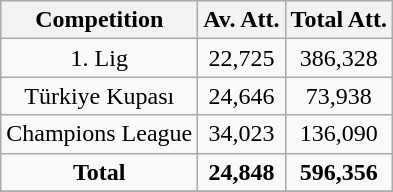<table class="wikitable" style="text-align: center">
<tr>
<th>Competition</th>
<th>Av. Att.</th>
<th>Total Att.</th>
</tr>
<tr>
<td>1. Lig</td>
<td>22,725</td>
<td>386,328</td>
</tr>
<tr>
<td>Türkiye Kupası</td>
<td>24,646</td>
<td>73,938</td>
</tr>
<tr>
<td>Champions League</td>
<td>34,023</td>
<td>136,090</td>
</tr>
<tr>
<td><strong>Total</strong></td>
<td><strong>24,848</strong></td>
<td><strong>596,356</strong></td>
</tr>
<tr>
</tr>
</table>
